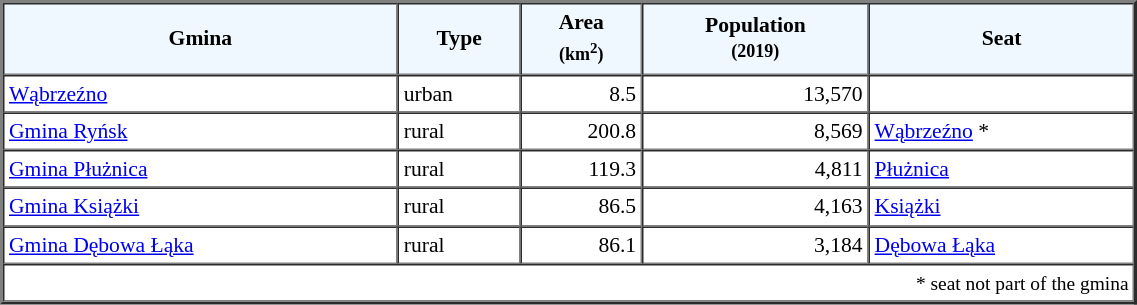<table width="60%" border="2" cellpadding="3" cellspacing="0" style="font-size:90%;line-height:120%;">
<tr bgcolor="F0F8FF">
<td style="text-align:center;"><strong>Gmina</strong></td>
<td style="text-align:center;"><strong>Type</strong></td>
<td style="text-align:center;"><strong>Area<br><small>(km<sup>2</sup>)</small></strong></td>
<td style="text-align:center;"><strong>Population<br><small>(2019)</small></strong></td>
<td style="text-align:center;"><strong>Seat</strong></td>
</tr>
<tr>
<td><a href='#'>Wąbrzeźno</a></td>
<td>urban</td>
<td style="text-align:right;">8.5</td>
<td style="text-align:right;">13,570</td>
<td> </td>
</tr>
<tr>
<td><a href='#'>Gmina Ryńsk</a></td>
<td>rural</td>
<td style="text-align:right;">200.8</td>
<td style="text-align:right;">8,569</td>
<td><a href='#'>Wąbrzeźno</a> *</td>
</tr>
<tr>
<td><a href='#'>Gmina Płużnica</a></td>
<td>rural</td>
<td style="text-align:right;">119.3</td>
<td style="text-align:right;">4,811</td>
<td><a href='#'>Płużnica</a></td>
</tr>
<tr>
<td><a href='#'>Gmina Książki</a></td>
<td>rural</td>
<td style="text-align:right;">86.5</td>
<td style="text-align:right;">4,163</td>
<td><a href='#'>Książki</a></td>
</tr>
<tr>
<td><a href='#'>Gmina Dębowa Łąka</a></td>
<td>rural</td>
<td style="text-align:right;">86.1</td>
<td style="text-align:right;">3,184</td>
<td><a href='#'>Dębowa Łąka</a></td>
</tr>
<tr>
<td colspan=5 style="text-align:right;font-size:90%">* seat not part of the gmina</td>
</tr>
<tr>
</tr>
</table>
